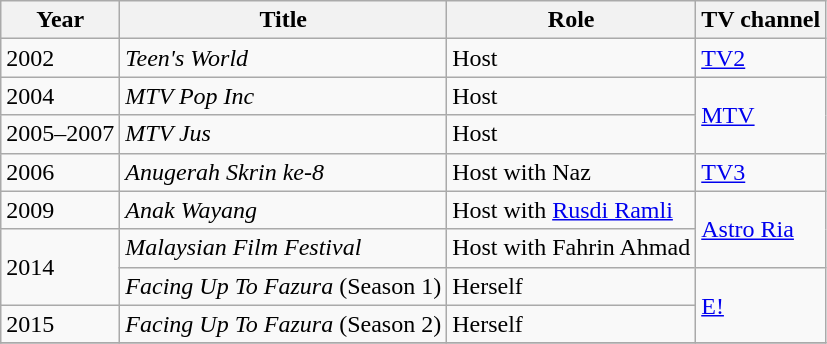<table class="wikitable">
<tr>
<th>Year</th>
<th>Title</th>
<th>Role</th>
<th>TV channel</th>
</tr>
<tr>
<td>2002</td>
<td><em>Teen's World</em></td>
<td>Host</td>
<td><a href='#'>TV2</a></td>
</tr>
<tr>
<td>2004</td>
<td><em>MTV Pop Inc</em></td>
<td>Host</td>
<td rowspan="2"><a href='#'>MTV</a></td>
</tr>
<tr>
<td>2005–2007</td>
<td><em>MTV Jus</em></td>
<td>Host</td>
</tr>
<tr>
<td>2006</td>
<td><em>Anugerah Skrin ke-8</em></td>
<td>Host with Naz</td>
<td><a href='#'>TV3</a></td>
</tr>
<tr>
<td>2009</td>
<td><em>Anak Wayang</em></td>
<td>Host with <a href='#'>Rusdi Ramli</a></td>
<td rowspan="2"><a href='#'>Astro Ria</a></td>
</tr>
<tr>
<td rowspan=2>2014</td>
<td><em>Malaysian Film Festival</em></td>
<td>Host with Fahrin Ahmad</td>
</tr>
<tr>
<td><em>Facing Up To Fazura</em> (Season 1)</td>
<td>Herself</td>
<td rowspan="2"><a href='#'>E!</a></td>
</tr>
<tr>
<td>2015</td>
<td><em>Facing Up To Fazura</em> (Season 2)</td>
<td>Herself</td>
</tr>
<tr>
</tr>
</table>
